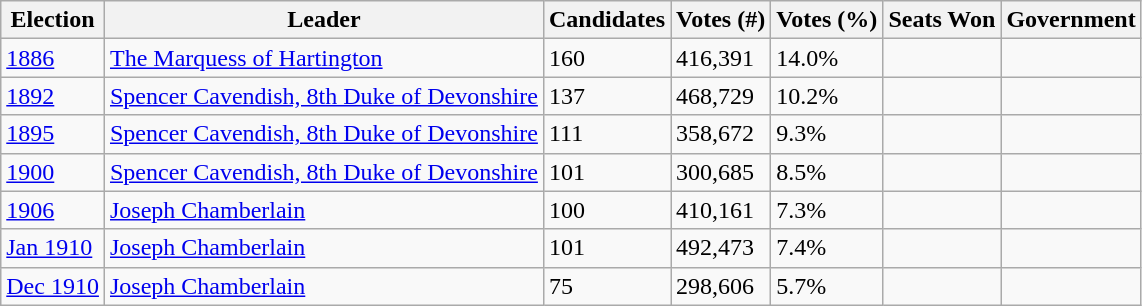<table class="wikitable">
<tr>
<th>Election</th>
<th>Leader</th>
<th>Candidates</th>
<th>Votes (#)</th>
<th>Votes (%)</th>
<th>Seats Won</th>
<th>Government</th>
</tr>
<tr>
<td><a href='#'>1886</a></td>
<td><a href='#'>The Marquess of Hartington</a></td>
<td>160</td>
<td>416,391</td>
<td>14.0%</td>
<td></td>
<td></td>
</tr>
<tr>
<td><a href='#'>1892</a></td>
<td><a href='#'>Spencer Cavendish, 8th Duke of Devonshire</a></td>
<td>137</td>
<td>468,729</td>
<td>10.2%</td>
<td></td>
<td></td>
</tr>
<tr>
<td><a href='#'>1895</a></td>
<td><a href='#'>Spencer Cavendish, 8th Duke of Devonshire</a></td>
<td>111</td>
<td>358,672</td>
<td>9.3%</td>
<td></td>
<td></td>
</tr>
<tr>
<td><a href='#'>1900</a></td>
<td><a href='#'>Spencer Cavendish, 8th Duke of Devonshire</a></td>
<td>101</td>
<td>300,685</td>
<td>8.5%</td>
<td></td>
<td></td>
</tr>
<tr>
<td><a href='#'>1906</a></td>
<td><a href='#'>Joseph Chamberlain</a></td>
<td>100</td>
<td>410,161</td>
<td>7.3%</td>
<td></td>
<td></td>
</tr>
<tr>
<td><a href='#'>Jan 1910</a></td>
<td><a href='#'>Joseph Chamberlain</a></td>
<td>101</td>
<td>492,473</td>
<td>7.4%</td>
<td></td>
<td></td>
</tr>
<tr>
<td><a href='#'>Dec 1910</a></td>
<td><a href='#'>Joseph Chamberlain</a></td>
<td>75</td>
<td>298,606</td>
<td>5.7%</td>
<td></td>
<td></td>
</tr>
</table>
